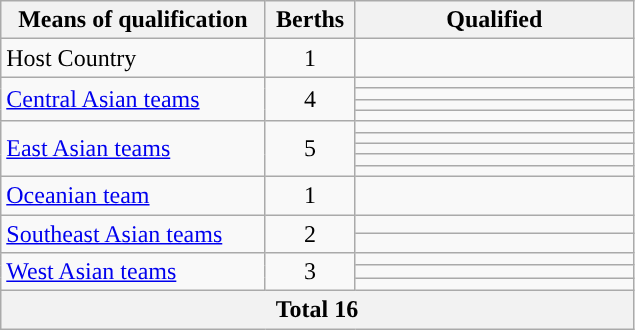<table class="wikitable" style="margin:0;">
<tr>
<th style="margin:0; width:38%;">Means of qualification</th>
<th style="margin:0; width:13%;">Berths</th>
<th style="margin:0; width:40%;">Qualified</th>
</tr>
<tr>
<td>Host Country</td>
<td style="text-align:center;">1</td>
<td></td>
</tr>
<tr>
<td rowspan=4><a href='#'>Central Asian teams</a></td>
<td rowspan=4 style="text-align:center;">4</td>
<td></td>
</tr>
<tr>
<td></td>
</tr>
<tr>
<td></td>
</tr>
<tr>
<td></td>
</tr>
<tr>
<td rowspan=5><a href='#'>East Asian teams</a></td>
<td rowspan=5 style="text-align:center;">5</td>
<td></td>
</tr>
<tr>
<td></td>
</tr>
<tr>
<td></td>
</tr>
<tr>
<td></td>
</tr>
<tr>
<td></td>
</tr>
<tr>
<td><a href='#'>Oceanian team</a></td>
<td style="text-align:center;">1</td>
<td></td>
</tr>
<tr>
<td rowspan=2><a href='#'>Southeast Asian teams</a></td>
<td rowspan=2 style="text-align:center;">2</td>
<td></td>
</tr>
<tr>
<td></td>
</tr>
<tr>
<td rowspan=3><a href='#'>West Asian teams</a></td>
<td rowspan=3 style="text-align:center;">3</td>
<td></td>
</tr>
<tr>
<td></td>
</tr>
<tr>
<td></td>
</tr>
<tr>
<th colspan=4>Total 16</th>
</tr>
</table>
